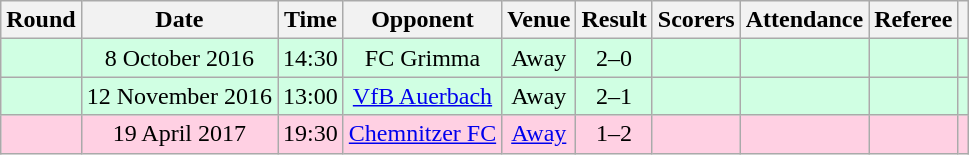<table class="wikitable" style="text-align:center">
<tr>
<th>Round</th>
<th>Date</th>
<th>Time</th>
<th>Opponent</th>
<th>Venue</th>
<th>Result</th>
<th class="unsortable">Scorers</th>
<th>Attendance</th>
<th>Referee</th>
<th class="unsortable"></th>
</tr>
<tr style="background-color: #d0ffe3;">
<td></td>
<td>8 October 2016</td>
<td>14:30</td>
<td>FC Grimma</td>
<td>Away</td>
<td>2–0</td>
<td></td>
<td></td>
<td></td>
<td></td>
</tr>
<tr style="background-color: #d0ffe3;">
<td></td>
<td>12 November 2016</td>
<td>13:00</td>
<td><a href='#'>VfB Auerbach</a></td>
<td>Away</td>
<td>2–1 </td>
<td></td>
<td></td>
<td></td>
<td></td>
</tr>
<tr style="background-color: #ffd0e3;">
<td></td>
<td>19 April 2017</td>
<td>19:30</td>
<td><a href='#'>Chemnitzer FC</a></td>
<td><a href='#'>Away</a></td>
<td>1–2 </td>
<td></td>
<td></td>
<td></td>
<td></td>
</tr>
</table>
